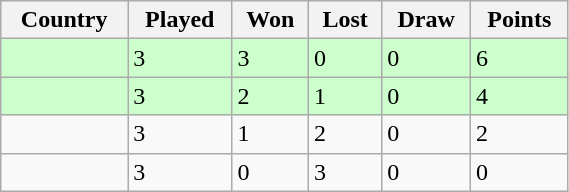<table class="wikitable" style="width:30%;">
<tr>
<th>Country</th>
<th>Played</th>
<th>Won</th>
<th>Lost</th>
<th>Draw</th>
<th>Points</th>
</tr>
<tr style="background:#cfc;">
<td></td>
<td>3</td>
<td>3</td>
<td>0</td>
<td>0</td>
<td>6</td>
</tr>
<tr style="background:#cfc;">
<td></td>
<td>3</td>
<td>2</td>
<td>1</td>
<td>0</td>
<td>4</td>
</tr>
<tr>
<td></td>
<td>3</td>
<td>1</td>
<td>2</td>
<td>0</td>
<td>2</td>
</tr>
<tr>
<td></td>
<td>3</td>
<td>0</td>
<td>3</td>
<td>0</td>
<td>0</td>
</tr>
</table>
